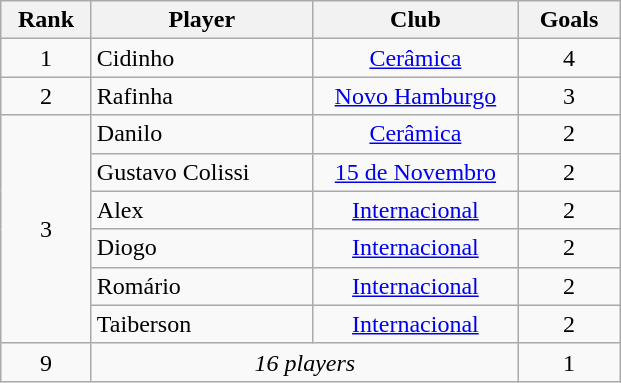<table class="wikitable" style="text-align:center; margin-left:1em;">
<tr>
<th style="width:53px">Rank</th>
<th style="width:140px">Player</th>
<th style="width:130px">Club</th>
<th style="width:60px">Goals</th>
</tr>
<tr>
<td align=center rowspan=1>1</td>
<td align=left> Cidinho</td>
<td><a href='#'>Cerâmica</a></td>
<td>4</td>
</tr>
<tr>
<td align=center rowspan=1>2</td>
<td align=left> Rafinha</td>
<td><a href='#'>Novo Hamburgo</a></td>
<td>3</td>
</tr>
<tr>
<td align=center rowspan=6>3</td>
<td align=left> Danilo</td>
<td><a href='#'>Cerâmica</a></td>
<td>2</td>
</tr>
<tr>
<td align=left> Gustavo Colissi</td>
<td><a href='#'>15 de Novembro</a></td>
<td>2</td>
</tr>
<tr>
<td align=left> Alex</td>
<td><a href='#'>Internacional</a></td>
<td>2</td>
</tr>
<tr>
<td align=left> Diogo</td>
<td><a href='#'>Internacional</a></td>
<td>2</td>
</tr>
<tr>
<td align=left> Romário</td>
<td><a href='#'>Internacional</a></td>
<td>2</td>
</tr>
<tr>
<td align=left> Taiberson</td>
<td><a href='#'>Internacional</a></td>
<td>2</td>
</tr>
<tr>
<td align=center rowspan=1>9</td>
<td colspan="2" align="center"><em>16 players</em></td>
<td>1</td>
</tr>
</table>
